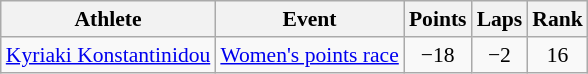<table class=wikitable style="font-size:90%">
<tr>
<th>Athlete</th>
<th>Event</th>
<th>Points</th>
<th>Laps</th>
<th>Rank</th>
</tr>
<tr align=center>
<td align=left><a href='#'>Kyriaki Konstantinidou</a></td>
<td align=left><a href='#'>Women's points race</a></td>
<td>−18</td>
<td>−2</td>
<td>16</td>
</tr>
</table>
